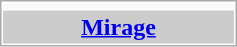<table border="0" cellpadding="2" cellspacing="1" style="border:1px solid #aaa">
<tr align=center>
<th !height="150px" bgcolor="#F9F9F9"></th>
</tr>
<tr>
<th width="150px" colspan="1" bgcolor="#CCCCCC"><a href='#'>Mirage</a> <br></th>
</tr>
</table>
